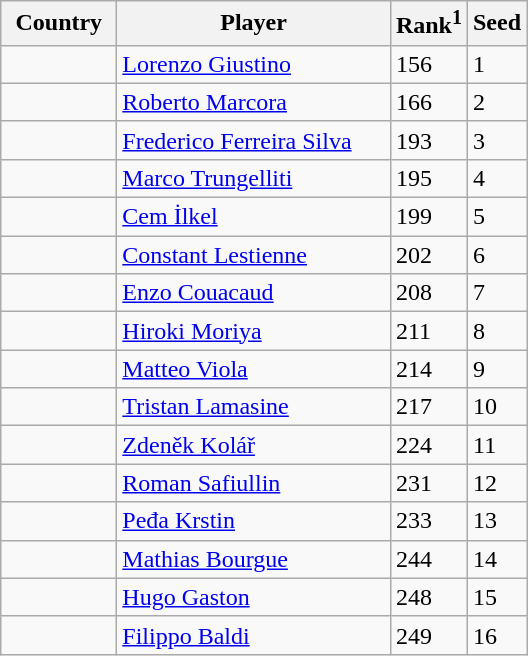<table class="sortable wikitable">
<tr>
<th width="70">Country</th>
<th width="175">Player</th>
<th>Rank<sup>1</sup></th>
<th>Seed</th>
</tr>
<tr>
<td></td>
<td><a href='#'>Lorenzo Giustino</a></td>
<td>156</td>
<td>1</td>
</tr>
<tr>
<td></td>
<td><a href='#'>Roberto Marcora</a></td>
<td>166</td>
<td>2</td>
</tr>
<tr>
<td></td>
<td><a href='#'>Frederico Ferreira Silva</a></td>
<td>193</td>
<td>3</td>
</tr>
<tr>
<td></td>
<td><a href='#'>Marco Trungelliti</a></td>
<td>195</td>
<td>4</td>
</tr>
<tr>
<td></td>
<td><a href='#'>Cem İlkel</a></td>
<td>199</td>
<td>5</td>
</tr>
<tr>
<td></td>
<td><a href='#'>Constant Lestienne</a></td>
<td>202</td>
<td>6</td>
</tr>
<tr>
<td></td>
<td><a href='#'>Enzo Couacaud</a></td>
<td>208</td>
<td>7</td>
</tr>
<tr>
<td></td>
<td><a href='#'>Hiroki Moriya</a></td>
<td>211</td>
<td>8</td>
</tr>
<tr>
<td></td>
<td><a href='#'>Matteo Viola</a></td>
<td>214</td>
<td>9</td>
</tr>
<tr>
<td></td>
<td><a href='#'>Tristan Lamasine</a></td>
<td>217</td>
<td>10</td>
</tr>
<tr>
<td></td>
<td><a href='#'>Zdeněk Kolář</a></td>
<td>224</td>
<td>11</td>
</tr>
<tr>
<td></td>
<td><a href='#'>Roman Safiullin</a></td>
<td>231</td>
<td>12</td>
</tr>
<tr>
<td></td>
<td><a href='#'>Peđa Krstin</a></td>
<td>233</td>
<td>13</td>
</tr>
<tr>
<td></td>
<td><a href='#'>Mathias Bourgue</a></td>
<td>244</td>
<td>14</td>
</tr>
<tr>
<td></td>
<td><a href='#'>Hugo Gaston</a></td>
<td>248</td>
<td>15</td>
</tr>
<tr>
<td></td>
<td><a href='#'>Filippo Baldi</a></td>
<td>249</td>
<td>16</td>
</tr>
</table>
